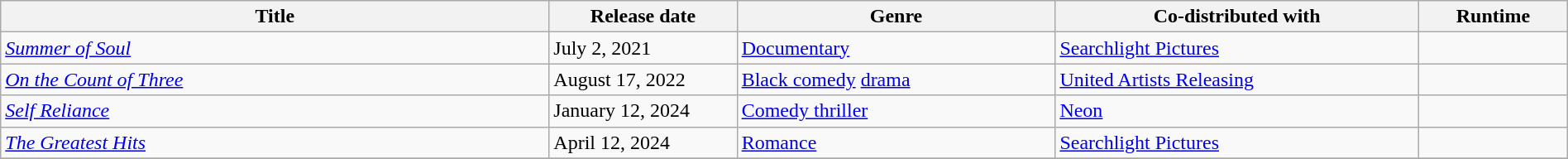<table class="wikitable sortable" style="width:100%;">
<tr>
<th style="width:35%;">Title</th>
<th scope="col" style="width:12%;">Release date</th>
<th>Genre</th>
<th>Co-distributed with</th>
<th>Runtime</th>
</tr>
<tr>
<td><em><a href='#'>Summer of Soul</a></em></td>
<td>July 2, 2021</td>
<td><a href='#'>Documentary</a></td>
<td><a href='#'>Searchlight Pictures</a></td>
<td></td>
</tr>
<tr>
<td><em><a href='#'>On the Count of Three</a></em></td>
<td>August 17, 2022</td>
<td><a href='#'>Black comedy</a> <a href='#'>drama</a></td>
<td><a href='#'>United Artists Releasing</a></td>
<td></td>
</tr>
<tr>
<td><em><a href='#'>Self Reliance</a></em></td>
<td>January 12, 2024</td>
<td><a href='#'>Comedy thriller</a></td>
<td><a href='#'>Neon</a></td>
<td></td>
</tr>
<tr>
<td><em><a href='#'>The Greatest Hits</a></em></td>
<td>April 12, 2024</td>
<td><a href='#'>Romance</a></td>
<td><a href='#'>Searchlight Pictures</a></td>
<td></td>
</tr>
<tr>
</tr>
</table>
